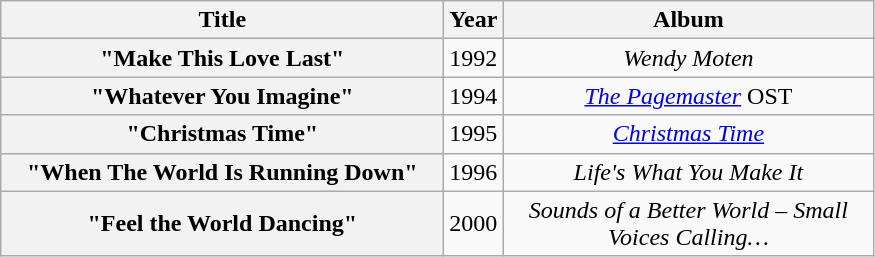<table class="wikitable plainrowheaders" style="text-align: center;" border="1">
<tr>
<th scope="col" style="width:18em;">Title</th>
<th scope="col" style="width:2em;">Year</th>
<th scope="col" style="width:15em;">Album</th>
</tr>
<tr>
<th scope="row">"Make This Love Last"</th>
<td>1992</td>
<td><em>Wendy Moten</em></td>
</tr>
<tr>
<th scope="row">"Whatever You Imagine"</th>
<td>1994</td>
<td><em><a href='#'>The Pagemaster</a></em> OST</td>
</tr>
<tr>
<th scope="row">"Christmas Time"</th>
<td>1995</td>
<td><em><a href='#'>Christmas Time</a></em></td>
</tr>
<tr>
<th scope="row">"When The World Is Running Down"</th>
<td>1996</td>
<td><em>Life's What You Make It</em></td>
</tr>
<tr>
<th scope="row">"Feel the World Dancing"</th>
<td>2000</td>
<td><em>Sounds of a Better World – Small Voices Calling…</em></td>
</tr>
</table>
